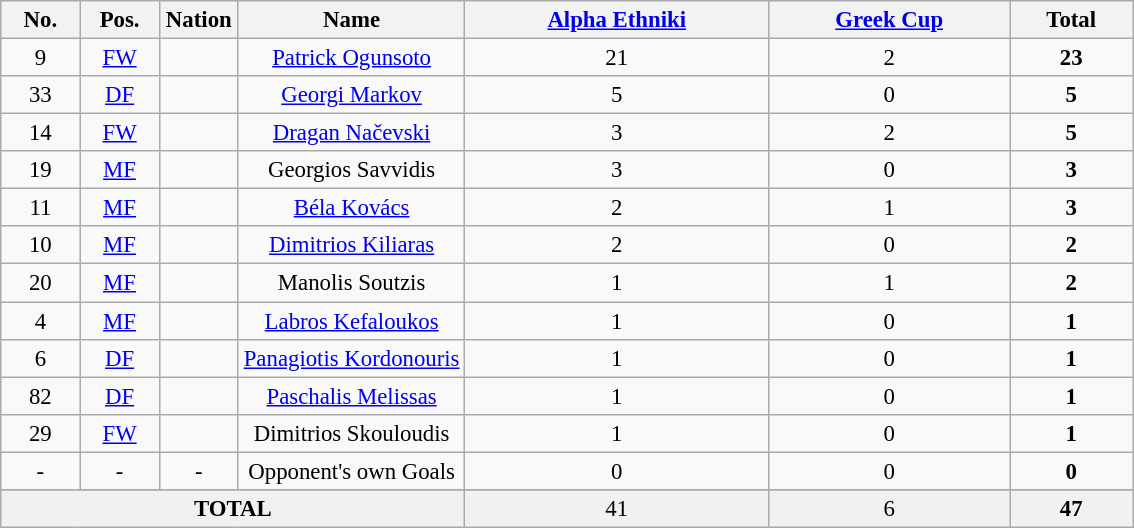<table class="wikitable sortable" style="font-size: 95%; text-align: center;">
<tr>
<th width="7%"><strong>No.</strong></th>
<th width="7%"><strong>Pos.</strong></th>
<th width="7%"><strong>Nation</strong></th>
<th width="20%"><strong>Name</strong></th>
<th><a href='#'>Alpha Ethniki</a></th>
<th><a href='#'>Greek Cup</a></th>
<th>Total</th>
</tr>
<tr>
<td>9</td>
<td><a href='#'>FW</a></td>
<td></td>
<td><a href='#'>Patrick Ogunsoto</a></td>
<td>21 </td>
<td>2</td>
<td><strong>23</strong> </td>
</tr>
<tr>
<td>33</td>
<td><a href='#'>DF</a></td>
<td></td>
<td><a href='#'>Georgi Markov</a></td>
<td>5 </td>
<td>0</td>
<td><strong>5</strong> </td>
</tr>
<tr>
<td>14</td>
<td><a href='#'>FW</a></td>
<td></td>
<td><a href='#'>Dragan Načevski</a></td>
<td>3 </td>
<td>2</td>
<td><strong>5</strong> </td>
</tr>
<tr>
<td>19</td>
<td><a href='#'>MF</a></td>
<td></td>
<td>Georgios Savvidis</td>
<td>3 </td>
<td>0</td>
<td><strong>3</strong> </td>
</tr>
<tr>
<td>11</td>
<td><a href='#'>MF</a></td>
<td></td>
<td><a href='#'>Béla Kovács</a></td>
<td>2 </td>
<td>1</td>
<td><strong>3</strong> </td>
</tr>
<tr>
<td>10</td>
<td><a href='#'>MF</a></td>
<td></td>
<td><a href='#'>Dimitrios Kiliaras</a></td>
<td>2 </td>
<td>0</td>
<td><strong>2</strong> </td>
</tr>
<tr>
<td>20</td>
<td><a href='#'>MF</a></td>
<td></td>
<td>Manolis Soutzis</td>
<td>1 </td>
<td>1</td>
<td><strong>2</strong> </td>
</tr>
<tr>
<td>4</td>
<td><a href='#'>MF</a></td>
<td></td>
<td><a href='#'>Labros Kefaloukos</a></td>
<td>1 </td>
<td>0</td>
<td><strong>1</strong> </td>
</tr>
<tr>
<td>6</td>
<td><a href='#'>DF</a></td>
<td></td>
<td><a href='#'>Panagiotis Kordonouris</a></td>
<td>1 </td>
<td>0</td>
<td><strong>1</strong> </td>
</tr>
<tr>
<td>82</td>
<td><a href='#'>DF</a></td>
<td></td>
<td><a href='#'>Paschalis Melissas</a></td>
<td>1 </td>
<td>0</td>
<td><strong>1</strong> </td>
</tr>
<tr>
<td>29</td>
<td><a href='#'>FW</a></td>
<td></td>
<td>Dimitrios Skouloudis</td>
<td>1 </td>
<td>0</td>
<td><strong>1</strong> </td>
</tr>
<tr>
<td><em>-</em></td>
<td><em>-</em></td>
<td><em>-</em></td>
<td>Opponent's own Goals</td>
<td>0 </td>
<td>0 </td>
<td><strong>0</strong> </td>
</tr>
<tr>
</tr>
<tr bgcolor="F1F1F1" >
<td colspan=4><strong>TOTAL</strong></td>
<td>41 </td>
<td>6</td>
<td><strong>47</strong> </td>
</tr>
</table>
